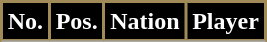<table class="wikitable sortable">
<tr>
<th style="background:#000000; color:white; border:2px solid #A08B58;" scope="col">No.</th>
<th style="background:#000000; color:white; border:2px solid #A08B58;" scope="col">Pos.</th>
<th style="background:#000000; color:white; border:2px solid #A08B58;" scope="col">Nation</th>
<th style="background:#000000; color:white; border:2px solid #A08B58;" scope="col">Player</th>
</tr>
<tr>
</tr>
</table>
